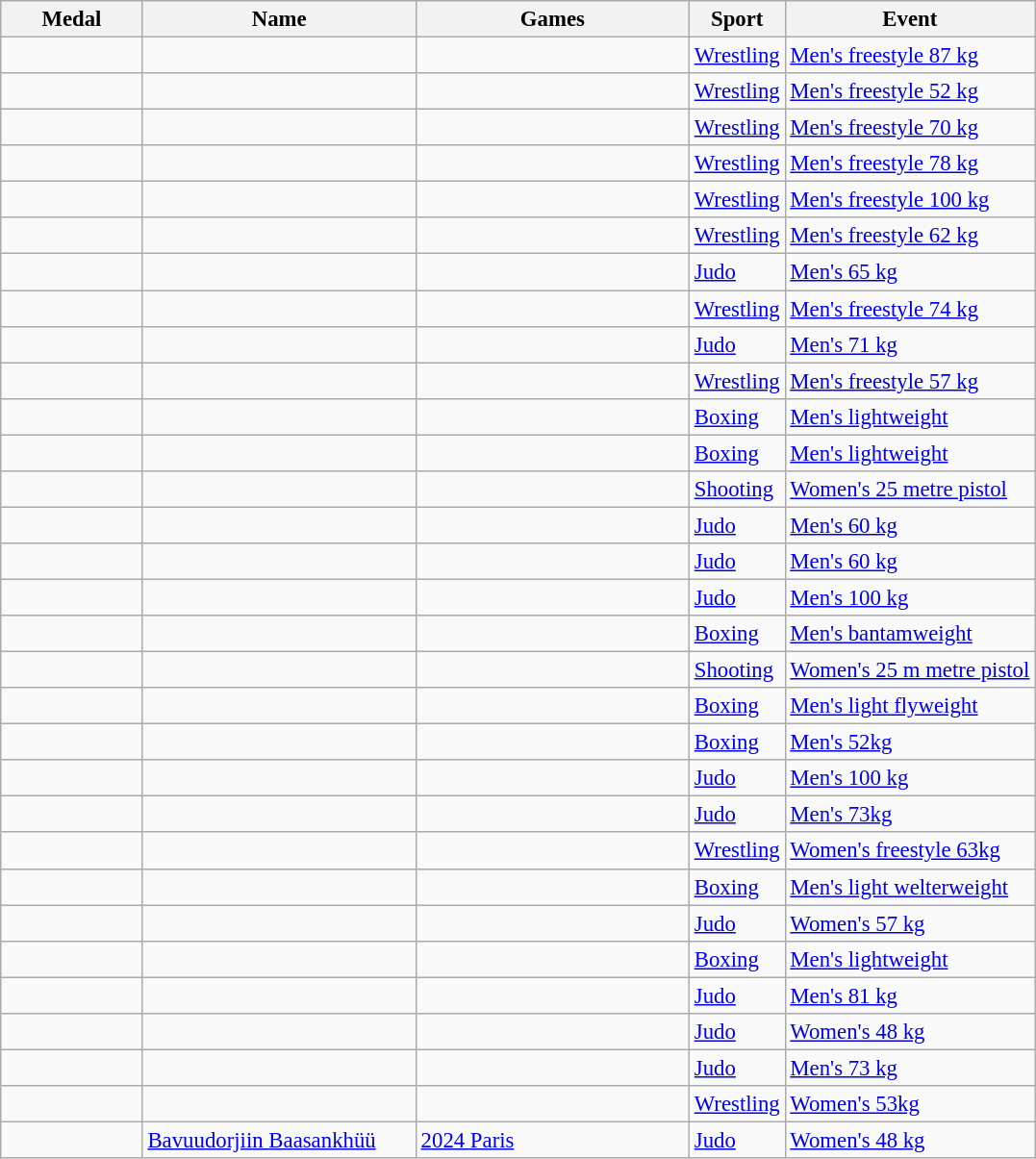<table class="wikitable sortable" style="font-size: 95%;">
<tr>
<th style="width:6em">Medal</th>
<th style="width:12em">Name</th>
<th style="width:12em">Games</th>
<th>Sport</th>
<th>Event</th>
</tr>
<tr>
<td></td>
<td></td>
<td></td>
<td> <a href='#'>Wrestling</a></td>
<td><a href='#'>Men's freestyle 87 kg</a></td>
</tr>
<tr>
<td></td>
<td></td>
<td></td>
<td> <a href='#'>Wrestling</a></td>
<td><a href='#'>Men's freestyle 52 kg</a></td>
</tr>
<tr>
<td></td>
<td></td>
<td></td>
<td> <a href='#'>Wrestling</a></td>
<td><a href='#'>Men's freestyle 70 kg</a></td>
</tr>
<tr>
<td></td>
<td></td>
<td></td>
<td> <a href='#'>Wrestling</a></td>
<td><a href='#'>Men's freestyle 78 kg</a></td>
</tr>
<tr>
<td></td>
<td></td>
<td></td>
<td> <a href='#'>Wrestling</a></td>
<td><a href='#'>Men's freestyle 100 kg</a></td>
</tr>
<tr>
<td></td>
<td></td>
<td></td>
<td> <a href='#'>Wrestling</a></td>
<td><a href='#'>Men's freestyle 62 kg</a></td>
</tr>
<tr>
<td></td>
<td></td>
<td></td>
<td> <a href='#'>Judo</a></td>
<td><a href='#'>Men's 65 kg</a></td>
</tr>
<tr>
<td></td>
<td></td>
<td></td>
<td> <a href='#'>Wrestling</a></td>
<td><a href='#'>Men's freestyle 74 kg</a></td>
</tr>
<tr>
<td></td>
<td></td>
<td></td>
<td> <a href='#'>Judo</a></td>
<td><a href='#'>Men's 71 kg</a></td>
</tr>
<tr>
<td></td>
<td></td>
<td></td>
<td> <a href='#'>Wrestling</a></td>
<td><a href='#'>Men's freestyle 57 kg</a></td>
</tr>
<tr>
<td></td>
<td></td>
<td></td>
<td> <a href='#'>Boxing</a></td>
<td><a href='#'>Men's lightweight</a></td>
</tr>
<tr>
<td></td>
<td></td>
<td></td>
<td> <a href='#'>Boxing</a></td>
<td><a href='#'>Men's lightweight</a></td>
</tr>
<tr>
<td></td>
<td></td>
<td></td>
<td> <a href='#'>Shooting</a></td>
<td><a href='#'>Women's 25 metre pistol</a></td>
</tr>
<tr>
<td></td>
<td></td>
<td></td>
<td> <a href='#'>Judo</a></td>
<td><a href='#'>Men's 60 kg</a></td>
</tr>
<tr>
<td></td>
<td></td>
<td></td>
<td> <a href='#'>Judo</a></td>
<td><a href='#'>Men's 60 kg</a></td>
</tr>
<tr>
<td></td>
<td></td>
<td></td>
<td> <a href='#'>Judo</a></td>
<td><a href='#'>Men's 100 kg</a></td>
</tr>
<tr>
<td></td>
<td></td>
<td></td>
<td> <a href='#'>Boxing</a></td>
<td><a href='#'>Men's bantamweight</a></td>
</tr>
<tr>
<td></td>
<td></td>
<td></td>
<td> <a href='#'>Shooting</a></td>
<td><a href='#'>Women's 25 m metre pistol</a></td>
</tr>
<tr>
<td></td>
<td></td>
<td></td>
<td> <a href='#'>Boxing</a></td>
<td><a href='#'>Men's light flyweight</a></td>
</tr>
<tr>
<td></td>
<td></td>
<td></td>
<td> <a href='#'>Boxing</a></td>
<td><a href='#'>Men's 52kg</a></td>
</tr>
<tr>
<td></td>
<td></td>
<td></td>
<td> <a href='#'>Judo</a></td>
<td><a href='#'>Men's 100 kg</a></td>
</tr>
<tr>
<td></td>
<td></td>
<td></td>
<td> <a href='#'>Judo</a></td>
<td><a href='#'>Men's 73kg</a></td>
</tr>
<tr>
<td></td>
<td></td>
<td></td>
<td> <a href='#'>Wrestling</a></td>
<td><a href='#'>Women's freestyle 63kg</a></td>
</tr>
<tr>
<td></td>
<td></td>
<td></td>
<td> <a href='#'>Boxing</a></td>
<td><a href='#'>Men's light welterweight</a></td>
</tr>
<tr>
<td></td>
<td></td>
<td></td>
<td> <a href='#'>Judo</a></td>
<td><a href='#'>Women's 57 kg</a></td>
</tr>
<tr>
<td></td>
<td></td>
<td></td>
<td> <a href='#'>Boxing</a></td>
<td><a href='#'>Men's lightweight</a></td>
</tr>
<tr>
<td></td>
<td></td>
<td></td>
<td> <a href='#'>Judo</a></td>
<td><a href='#'>Men's 81 kg</a></td>
</tr>
<tr>
<td></td>
<td></td>
<td></td>
<td> <a href='#'>Judo</a></td>
<td><a href='#'>Women's 48 kg</a></td>
</tr>
<tr>
<td></td>
<td></td>
<td></td>
<td> <a href='#'>Judo</a></td>
<td><a href='#'>Men's 73 kg</a></td>
</tr>
<tr>
<td></td>
<td></td>
<td></td>
<td> <a href='#'>Wrestling</a></td>
<td><a href='#'>Women's 53kg</a></td>
</tr>
<tr>
<td></td>
<td><a href='#'>Bavuudorjiin Baasankhüü</a></td>
<td><a href='#'>2024 Paris</a></td>
<td> <a href='#'>Judo</a></td>
<td><a href='#'>Women's 48 kg</a></td>
</tr>
</table>
